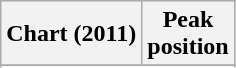<table class="wikitable plainrowheaders sortable" style="text-align:center;">
<tr>
<th scope="col">Chart (2011)</th>
<th scope="col">Peak<br>position</th>
</tr>
<tr>
</tr>
<tr>
</tr>
</table>
